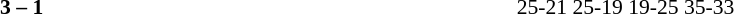<table width=100% cellspacing=1>
<tr>
<th width=20%></th>
<th width=12%></th>
<th width=20%></th>
<th width=33%></th>
<td></td>
</tr>
<tr style=font-size:90%>
<td align=right><strong></strong></td>
<td align=center><strong>3 – 1</strong></td>
<td></td>
<td>25-21 25-19 19-25 35-33</td>
</tr>
</table>
